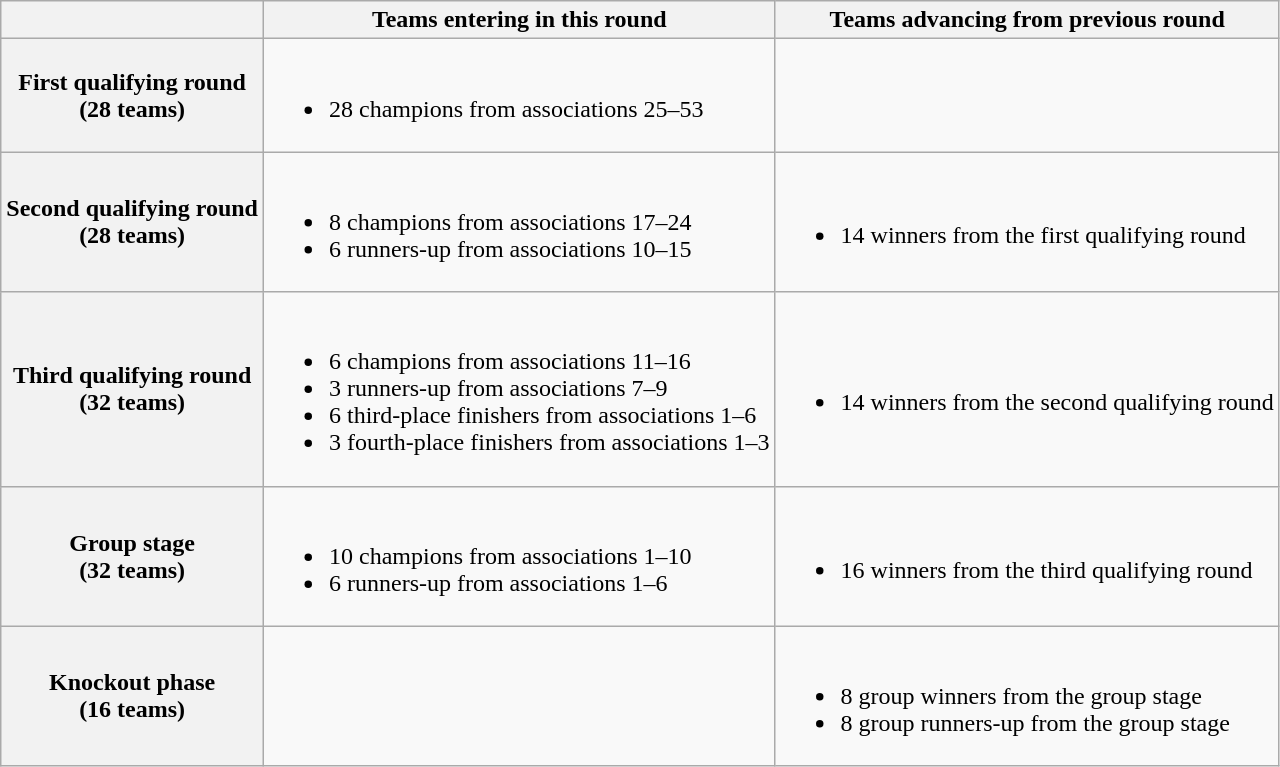<table class="wikitable">
<tr>
<th></th>
<th>Teams entering in this round</th>
<th>Teams advancing from previous round</th>
</tr>
<tr>
<th>First qualifying round<br>(28 teams)</th>
<td><br><ul><li>28 champions from associations 25–53</li></ul></td>
<td></td>
</tr>
<tr>
<th>Second qualifying round<br>(28 teams)</th>
<td><br><ul><li>8 champions from associations 17–24</li><li>6 runners-up from associations 10–15</li></ul></td>
<td><br><ul><li>14 winners from the first qualifying round</li></ul></td>
</tr>
<tr>
<th>Third qualifying round<br>(32 teams)</th>
<td><br><ul><li>6 champions from associations 11–16</li><li>3 runners-up from associations 7–9</li><li>6 third-place finishers from associations 1–6</li><li>3 fourth-place finishers from associations 1–3</li></ul></td>
<td><br><ul><li>14 winners from the second qualifying round</li></ul></td>
</tr>
<tr>
<th>Group stage<br>(32 teams)</th>
<td><br><ul><li>10 champions from associations 1–10</li><li>6 runners-up from associations 1–6</li></ul></td>
<td><br><ul><li>16 winners from the third qualifying round</li></ul></td>
</tr>
<tr>
<th>Knockout phase<br>(16 teams)</th>
<td></td>
<td><br><ul><li>8 group winners from the group stage</li><li>8 group runners-up from the group stage</li></ul></td>
</tr>
</table>
